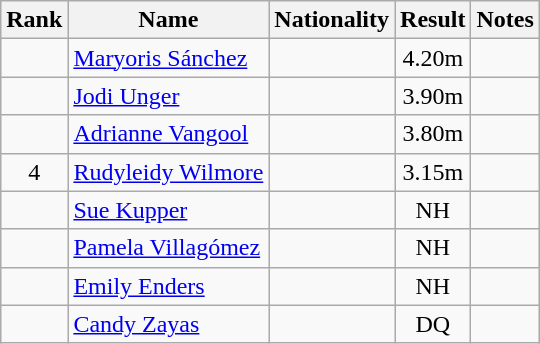<table class="wikitable sortable" style="text-align:center">
<tr>
<th>Rank</th>
<th>Name</th>
<th>Nationality</th>
<th>Result</th>
<th>Notes</th>
</tr>
<tr>
<td align=center></td>
<td align=left><a href='#'>Maryoris Sánchez</a></td>
<td align=left></td>
<td>4.20m</td>
<td></td>
</tr>
<tr>
<td align=center></td>
<td align=left><a href='#'>Jodi Unger</a></td>
<td align=left></td>
<td>3.90m</td>
<td></td>
</tr>
<tr>
<td align=center></td>
<td align=left><a href='#'>Adrianne Vangool</a></td>
<td align=left></td>
<td>3.80m</td>
<td></td>
</tr>
<tr>
<td align=center>4</td>
<td align=left><a href='#'>Rudyleidy Wilmore</a></td>
<td align=left></td>
<td>3.15m</td>
<td></td>
</tr>
<tr>
<td align=center></td>
<td align=left><a href='#'>Sue Kupper</a></td>
<td align=left></td>
<td>NH</td>
<td></td>
</tr>
<tr>
<td align=center></td>
<td align=left><a href='#'>Pamela Villagómez</a></td>
<td align=left></td>
<td>NH</td>
<td></td>
</tr>
<tr>
<td align=center></td>
<td align=left><a href='#'>Emily Enders</a></td>
<td align=left></td>
<td>NH</td>
<td></td>
</tr>
<tr>
<td align=center></td>
<td align=left><a href='#'>Candy Zayas</a></td>
<td align=left></td>
<td>DQ</td>
<td></td>
</tr>
</table>
